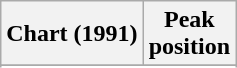<table class="wikitable sortable plainrowheaders">
<tr>
<th scope="col">Chart (1991)</th>
<th scope="col">Peak<br>position</th>
</tr>
<tr>
</tr>
<tr>
</tr>
</table>
